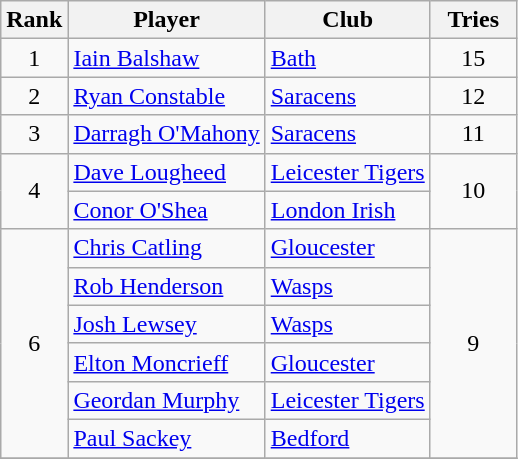<table class="wikitable" style="text-align:center">
<tr>
<th>Rank</th>
<th>Player</th>
<th>Club</th>
<th style="width:50px;">Tries</th>
</tr>
<tr>
<td>1</td>
<td align=left> <a href='#'>Iain Balshaw</a></td>
<td align=left><a href='#'>Bath</a></td>
<td>15</td>
</tr>
<tr>
<td>2</td>
<td align=left> <a href='#'>Ryan Constable</a></td>
<td align=left><a href='#'>Saracens</a></td>
<td>12</td>
</tr>
<tr>
<td>3</td>
<td align=left> <a href='#'>Darragh O'Mahony</a></td>
<td align=left><a href='#'>Saracens</a></td>
<td>11</td>
</tr>
<tr>
<td rowspan=2>4</td>
<td align=left> <a href='#'>Dave Lougheed</a></td>
<td align=left><a href='#'>Leicester Tigers</a></td>
<td rowspan=2>10</td>
</tr>
<tr>
<td align=left> <a href='#'>Conor O'Shea</a></td>
<td align=left><a href='#'>London Irish</a></td>
</tr>
<tr>
<td rowspan=6>6</td>
<td align=left> <a href='#'>Chris Catling</a></td>
<td align=left><a href='#'>Gloucester</a></td>
<td rowspan=6>9</td>
</tr>
<tr>
<td align=left> <a href='#'>Rob Henderson</a></td>
<td align=left><a href='#'>Wasps</a></td>
</tr>
<tr>
<td align=left> <a href='#'>Josh Lewsey</a></td>
<td align=left><a href='#'>Wasps</a></td>
</tr>
<tr>
<td align=left> <a href='#'>Elton Moncrieff</a></td>
<td align=left><a href='#'>Gloucester</a></td>
</tr>
<tr>
<td align=left> <a href='#'>Geordan Murphy</a></td>
<td align=left><a href='#'>Leicester Tigers</a></td>
</tr>
<tr>
<td align=left> <a href='#'>Paul Sackey</a></td>
<td align=left><a href='#'>Bedford</a></td>
</tr>
<tr>
</tr>
</table>
